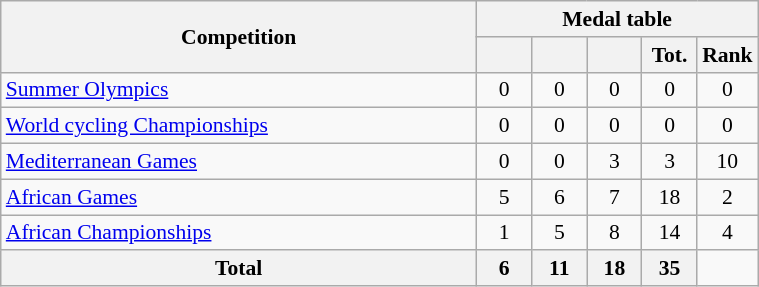<table class="wikitable" width=40% style="font-size:90%; text-align:center;">
<tr>
<th rowspan=2>Competition</th>
<th colspan=5>Medal table</th>
</tr>
<tr>
<th width=30></th>
<th width=30></th>
<th width=30></th>
<th width=30>Tot.</th>
<th width=30>Rank</th>
</tr>
<tr>
<td align=left><a href='#'>Summer Olympics</a></td>
<td>0</td>
<td>0</td>
<td>0</td>
<td>0</td>
<td>0</td>
</tr>
<tr>
<td align=left><a href='#'>World cycling Championships</a></td>
<td>0</td>
<td>0</td>
<td>0</td>
<td>0</td>
<td>0</td>
</tr>
<tr>
<td align=left><a href='#'>Mediterranean Games</a></td>
<td>0</td>
<td>0</td>
<td>3</td>
<td>3</td>
<td>10</td>
</tr>
<tr>
<td align=left><a href='#'>African Games</a></td>
<td>5</td>
<td>6</td>
<td>7</td>
<td>18</td>
<td>2</td>
</tr>
<tr>
<td align=left><a href='#'>African Championships</a></td>
<td>1</td>
<td>5</td>
<td>8</td>
<td>14</td>
<td>4</td>
</tr>
<tr>
<th align=center>Total</th>
<th>6</th>
<th>11</th>
<th>18</th>
<th>35</th>
</tr>
</table>
